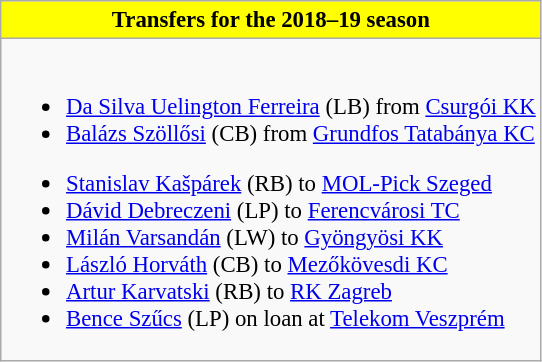<table class="wikitable collapsible collapsed" style="font-size:95%">
<tr>
<th style="color:black; background:yellow"><strong>Transfers for the 2018–19 season</strong></th>
</tr>
<tr>
<td><br>
<ul><li> <a href='#'>Da Silva Uelington Ferreira</a> (LB) from  <a href='#'>Csurgói KK</a></li><li> <a href='#'>Balázs Szöllősi</a> (CB) from  <a href='#'>Grundfos Tatabánya KC</a></li></ul><ul><li> <a href='#'>Stanislav Kašpárek</a> (RB) to  <a href='#'>MOL-Pick Szeged</a></li><li> <a href='#'>Dávid Debreczeni</a> (LP) to  <a href='#'>Ferencvárosi TC</a></li><li> <a href='#'>Milán Varsandán</a> (LW) to  <a href='#'>Gyöngyösi KK</a></li><li> <a href='#'>László Horváth</a> (CB) to  <a href='#'>Mezőkövesdi KC</a></li><li> <a href='#'>Artur Karvatski</a> (RB) to  <a href='#'>RK Zagreb</a></li><li> <a href='#'>Bence Szűcs</a> (LP) on loan at  <a href='#'>Telekom Veszprém</a></li></ul></td>
</tr>
</table>
